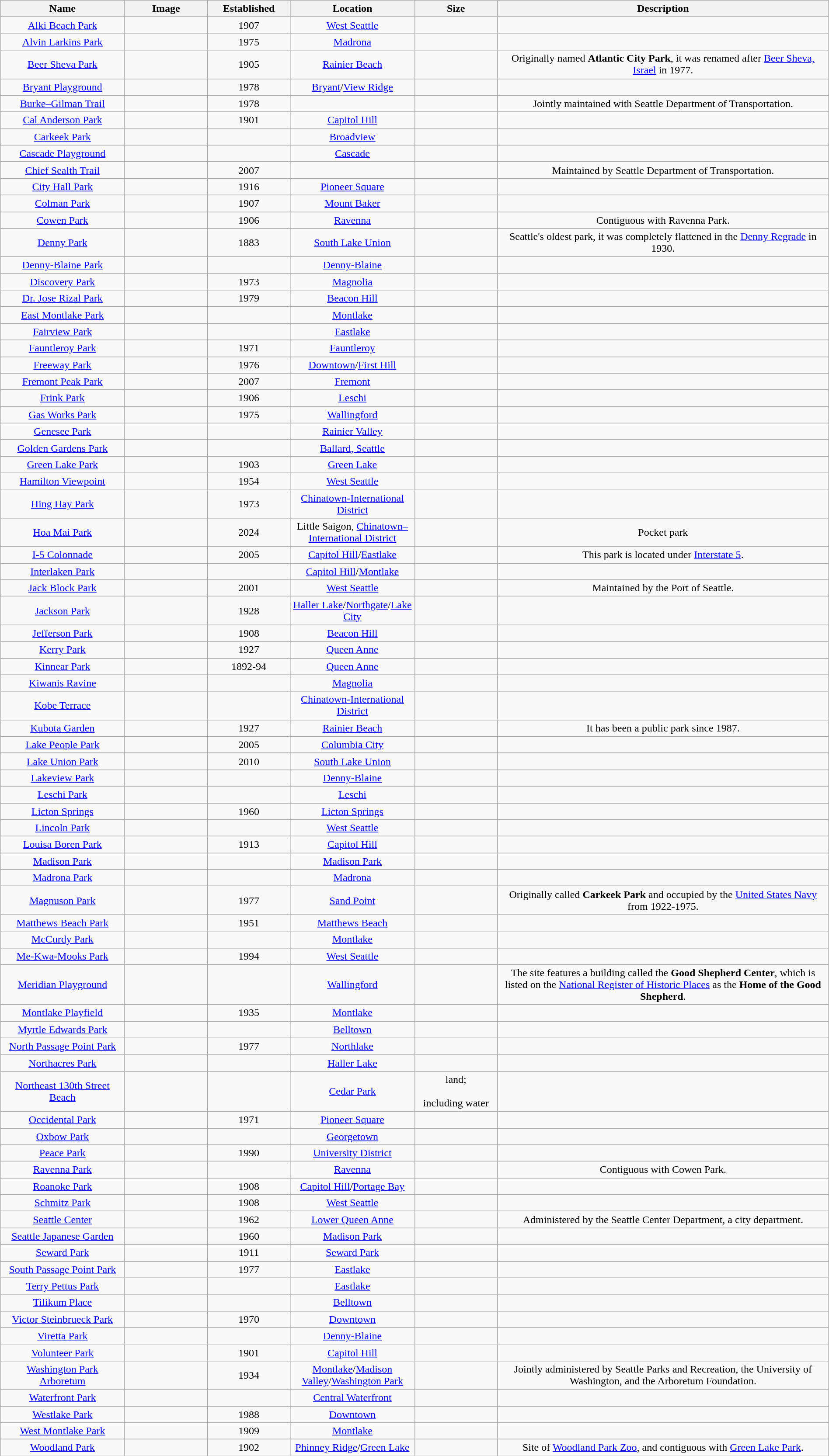<table class="wikitable sortable" style="text-align:center; width:100%">
<tr>
<th width=15%>Name</th>
<th width=10% class = "unsortable">Image</th>
<th>Established</th>
<th width=15%>Location</th>
<th width=10%>Size</th>
<th width=40% class = "unsortable">Description</th>
</tr>
<tr>
<td><a href='#'>Alki Beach Park</a></td>
<td></td>
<td>1907</td>
<td><a href='#'>West Seattle</a></td>
<td></td>
<td></td>
</tr>
<tr>
<td><a href='#'>Alvin Larkins Park</a></td>
<td></td>
<td>1975</td>
<td><a href='#'>Madrona</a></td>
<td></td>
<td></td>
</tr>
<tr>
<td><a href='#'>Beer Sheva Park</a></td>
<td></td>
<td>1905</td>
<td><a href='#'>Rainier Beach</a></td>
<td></td>
<td>Originally named <strong>Atlantic City Park</strong>, it was renamed after <a href='#'>Beer Sheva, Israel</a> in 1977.</td>
</tr>
<tr>
<td><a href='#'>Bryant Playground</a></td>
<td></td>
<td>1978</td>
<td><a href='#'>Bryant</a>/<a href='#'>View Ridge</a></td>
<td></td>
<td></td>
</tr>
<tr>
<td><a href='#'>Burke–Gilman Trail</a></td>
<td></td>
<td>1978</td>
<td></td>
<td></td>
<td>Jointly maintained with Seattle Department of Transportation.</td>
</tr>
<tr>
<td><a href='#'>Cal Anderson Park</a></td>
<td></td>
<td>1901</td>
<td><a href='#'>Capitol Hill</a></td>
<td></td>
<td></td>
</tr>
<tr>
<td><a href='#'>Carkeek Park</a></td>
<td></td>
<td></td>
<td><a href='#'>Broadview</a></td>
<td></td>
<td></td>
</tr>
<tr>
<td><a href='#'>Cascade Playground</a></td>
<td></td>
<td></td>
<td><a href='#'>Cascade</a></td>
<td></td>
<td></td>
</tr>
<tr>
<td><a href='#'>Chief Sealth Trail</a></td>
<td></td>
<td>2007</td>
<td></td>
<td></td>
<td>Maintained by Seattle Department of Transportation.</td>
</tr>
<tr>
<td><a href='#'>City Hall Park</a></td>
<td></td>
<td>1916</td>
<td><a href='#'>Pioneer Square</a></td>
<td></td>
<td></td>
</tr>
<tr>
<td><a href='#'>Colman Park</a></td>
<td></td>
<td>1907</td>
<td><a href='#'>Mount Baker</a></td>
<td></td>
<td></td>
</tr>
<tr>
<td><a href='#'>Cowen Park</a></td>
<td></td>
<td>1906</td>
<td><a href='#'>Ravenna</a></td>
<td></td>
<td>Contiguous with Ravenna Park.</td>
</tr>
<tr>
<td><a href='#'>Denny Park</a></td>
<td></td>
<td>1883</td>
<td><a href='#'>South Lake Union</a></td>
<td></td>
<td>Seattle's oldest park, it was completely flattened in the <a href='#'>Denny Regrade</a> in 1930.</td>
</tr>
<tr>
<td><a href='#'>Denny-Blaine Park</a></td>
<td></td>
<td></td>
<td><a href='#'>Denny-Blaine</a></td>
<td></td>
<td></td>
</tr>
<tr>
<td><a href='#'>Discovery Park</a></td>
<td></td>
<td>1973</td>
<td><a href='#'>Magnolia</a></td>
<td></td>
<td></td>
</tr>
<tr>
<td><a href='#'>Dr. Jose Rizal Park</a></td>
<td></td>
<td>1979</td>
<td><a href='#'>Beacon Hill</a></td>
<td></td>
<td></td>
</tr>
<tr>
<td><a href='#'>East Montlake Park</a></td>
<td></td>
<td></td>
<td><a href='#'>Montlake</a></td>
<td></td>
<td></td>
</tr>
<tr>
<td><a href='#'>Fairview Park</a></td>
<td></td>
<td></td>
<td><a href='#'>Eastlake</a></td>
<td></td>
<td></td>
</tr>
<tr>
<td><a href='#'>Fauntleroy Park</a></td>
<td></td>
<td>1971</td>
<td><a href='#'>Fauntleroy</a></td>
<td></td>
<td></td>
</tr>
<tr>
<td><a href='#'>Freeway Park</a></td>
<td></td>
<td>1976</td>
<td><a href='#'>Downtown</a>/<a href='#'>First Hill</a></td>
<td></td>
<td></td>
</tr>
<tr>
<td><a href='#'>Fremont Peak Park</a></td>
<td></td>
<td>2007</td>
<td><a href='#'>Fremont</a></td>
<td></td>
<td></td>
</tr>
<tr>
<td><a href='#'>Frink Park</a></td>
<td></td>
<td>1906</td>
<td><a href='#'>Leschi</a></td>
<td></td>
<td></td>
</tr>
<tr>
<td><a href='#'>Gas Works Park</a></td>
<td></td>
<td>1975</td>
<td><a href='#'>Wallingford</a></td>
<td></td>
<td></td>
</tr>
<tr>
<td><a href='#'>Genesee Park</a></td>
<td></td>
<td></td>
<td><a href='#'>Rainier Valley</a></td>
<td></td>
<td></td>
</tr>
<tr>
<td><a href='#'>Golden Gardens Park</a></td>
<td></td>
<td></td>
<td><a href='#'>Ballard, Seattle</a></td>
<td></td>
<td></td>
</tr>
<tr>
<td><a href='#'>Green Lake Park</a></td>
<td></td>
<td>1903</td>
<td><a href='#'>Green Lake</a></td>
<td></td>
<td></td>
</tr>
<tr>
<td><a href='#'>Hamilton Viewpoint</a></td>
<td></td>
<td>1954</td>
<td><a href='#'>West Seattle</a></td>
<td></td>
<td></td>
</tr>
<tr>
<td><a href='#'>Hing Hay Park</a></td>
<td></td>
<td>1973</td>
<td><a href='#'>Chinatown-International District</a></td>
<td></td>
<td></td>
</tr>
<tr>
<td><a href='#'>Hoa Mai Park</a></td>
<td></td>
<td>2024</td>
<td>Little Saigon, <a href='#'>Chinatown–International District</a></td>
<td></td>
<td>Pocket park</td>
</tr>
<tr>
<td><a href='#'>I-5 Colonnade</a></td>
<td></td>
<td>2005</td>
<td><a href='#'>Capitol Hill</a>/<a href='#'>Eastlake</a></td>
<td></td>
<td>This park is located under <a href='#'>Interstate 5</a>.</td>
</tr>
<tr>
<td><a href='#'>Interlaken Park</a></td>
<td></td>
<td></td>
<td><a href='#'>Capitol Hill</a>/<a href='#'>Montlake</a></td>
<td></td>
<td></td>
</tr>
<tr>
<td><a href='#'>Jack Block Park</a></td>
<td></td>
<td>2001</td>
<td><a href='#'>West Seattle</a></td>
<td></td>
<td>Maintained by the Port of Seattle.</td>
</tr>
<tr>
<td><a href='#'>Jackson Park</a></td>
<td></td>
<td>1928</td>
<td><a href='#'>Haller Lake</a>/<a href='#'>Northgate</a>/<a href='#'>Lake City</a></td>
<td></td>
<td></td>
</tr>
<tr>
<td><a href='#'>Jefferson Park</a></td>
<td></td>
<td>1908</td>
<td><a href='#'>Beacon Hill</a></td>
<td></td>
<td></td>
</tr>
<tr>
<td><a href='#'>Kerry Park</a></td>
<td></td>
<td>1927</td>
<td><a href='#'>Queen Anne</a></td>
<td></td>
<td></td>
</tr>
<tr>
<td><a href='#'>Kinnear Park</a></td>
<td></td>
<td>1892-94</td>
<td><a href='#'>Queen Anne</a></td>
<td></td>
<td></td>
</tr>
<tr>
<td><a href='#'>Kiwanis Ravine</a></td>
<td></td>
<td></td>
<td><a href='#'>Magnolia</a></td>
<td></td>
<td></td>
</tr>
<tr>
<td><a href='#'>Kobe Terrace</a></td>
<td></td>
<td></td>
<td><a href='#'>Chinatown-International District</a></td>
<td></td>
<td></td>
</tr>
<tr>
<td><a href='#'>Kubota Garden</a></td>
<td></td>
<td>1927</td>
<td><a href='#'>Rainier Beach</a></td>
<td></td>
<td>It has been a public park since 1987.</td>
</tr>
<tr>
<td><a href='#'>Lake People Park</a></td>
<td></td>
<td>2005</td>
<td><a href='#'>Columbia City</a></td>
<td></td>
<td></td>
</tr>
<tr>
<td><a href='#'>Lake Union Park</a></td>
<td></td>
<td>2010</td>
<td><a href='#'>South Lake Union</a></td>
<td></td>
<td></td>
</tr>
<tr>
<td><a href='#'>Lakeview Park</a></td>
<td></td>
<td></td>
<td><a href='#'>Denny-Blaine</a></td>
<td></td>
<td></td>
</tr>
<tr>
<td><a href='#'>Leschi Park</a></td>
<td></td>
<td></td>
<td><a href='#'>Leschi</a></td>
<td></td>
<td></td>
</tr>
<tr>
<td><a href='#'>Licton Springs</a></td>
<td></td>
<td>1960</td>
<td><a href='#'>Licton Springs</a></td>
<td></td>
<td></td>
</tr>
<tr>
<td><a href='#'>Lincoln Park</a></td>
<td></td>
<td></td>
<td><a href='#'>West Seattle</a></td>
<td></td>
<td></td>
</tr>
<tr>
<td><a href='#'>Louisa Boren Park</a></td>
<td></td>
<td>1913</td>
<td><a href='#'>Capitol Hill</a></td>
<td></td>
<td></td>
</tr>
<tr>
<td><a href='#'>Madison Park</a></td>
<td></td>
<td></td>
<td><a href='#'>Madison Park</a></td>
<td></td>
<td></td>
</tr>
<tr>
<td><a href='#'>Madrona Park</a></td>
<td></td>
<td></td>
<td><a href='#'>Madrona</a></td>
<td></td>
<td></td>
</tr>
<tr>
<td><a href='#'>Magnuson Park</a></td>
<td></td>
<td>1977</td>
<td><a href='#'>Sand Point</a></td>
<td></td>
<td>Originally called <strong>Carkeek Park</strong> and occupied by the <a href='#'>United States Navy</a> from 1922-1975.</td>
</tr>
<tr>
<td><a href='#'>Matthews Beach Park</a></td>
<td></td>
<td>1951</td>
<td><a href='#'>Matthews Beach</a></td>
<td></td>
<td></td>
</tr>
<tr>
<td><a href='#'>McCurdy Park</a></td>
<td></td>
<td></td>
<td><a href='#'>Montlake</a></td>
<td></td>
<td></td>
</tr>
<tr>
<td><a href='#'>Me-Kwa-Mooks Park</a></td>
<td></td>
<td>1994</td>
<td><a href='#'>West Seattle</a></td>
<td></td>
<td></td>
</tr>
<tr>
<td><a href='#'>Meridian Playground</a></td>
<td></td>
<td></td>
<td><a href='#'>Wallingford</a></td>
<td></td>
<td>The site features a building called the <strong>Good Shepherd Center</strong>, which is listed on the <a href='#'>National Register of Historic Places</a> as the <strong>Home of the Good Shepherd</strong>.</td>
</tr>
<tr>
<td><a href='#'>Montlake Playfield</a></td>
<td></td>
<td>1935</td>
<td><a href='#'>Montlake</a></td>
<td></td>
<td></td>
</tr>
<tr>
<td><a href='#'>Myrtle Edwards Park</a></td>
<td></td>
<td></td>
<td><a href='#'>Belltown</a></td>
<td></td>
<td></td>
</tr>
<tr>
<td><a href='#'>North Passage Point Park</a></td>
<td></td>
<td>1977</td>
<td><a href='#'>Northlake</a></td>
<td></td>
<td></td>
</tr>
<tr>
<td><a href='#'>Northacres Park</a></td>
<td></td>
<td></td>
<td><a href='#'>Haller Lake</a></td>
<td></td>
<td></td>
</tr>
<tr>
<td><a href='#'>Northeast 130th Street Beach</a></td>
<td></td>
<td></td>
<td><a href='#'>Cedar Park</a></td>
<td> land;<br><br> including water</td>
<td></td>
</tr>
<tr>
<td><a href='#'>Occidental Park</a></td>
<td></td>
<td>1971</td>
<td><a href='#'>Pioneer Square</a></td>
<td></td>
<td></td>
</tr>
<tr>
<td><a href='#'>Oxbow Park</a></td>
<td></td>
<td></td>
<td><a href='#'>Georgetown</a></td>
<td></td>
<td></td>
</tr>
<tr>
<td><a href='#'>Peace Park</a></td>
<td></td>
<td>1990</td>
<td><a href='#'>University District</a></td>
<td></td>
<td></td>
</tr>
<tr>
<td><a href='#'>Ravenna Park</a></td>
<td></td>
<td></td>
<td><a href='#'>Ravenna</a></td>
<td></td>
<td>Contiguous with Cowen Park.</td>
</tr>
<tr>
<td><a href='#'>Roanoke Park</a></td>
<td></td>
<td>1908</td>
<td><a href='#'>Capitol Hill</a>/<a href='#'>Portage Bay</a></td>
<td></td>
<td></td>
</tr>
<tr>
<td><a href='#'>Schmitz Park</a></td>
<td></td>
<td>1908</td>
<td><a href='#'>West Seattle</a></td>
<td></td>
<td></td>
</tr>
<tr>
<td><a href='#'>Seattle Center</a></td>
<td></td>
<td>1962</td>
<td><a href='#'>Lower Queen Anne</a></td>
<td></td>
<td>Administered by the Seattle Center Department, a city department.</td>
</tr>
<tr>
<td><a href='#'>Seattle Japanese Garden</a></td>
<td></td>
<td>1960</td>
<td><a href='#'>Madison Park</a></td>
<td></td>
<td></td>
</tr>
<tr>
<td><a href='#'>Seward Park</a></td>
<td></td>
<td>1911</td>
<td><a href='#'>Seward Park</a></td>
<td></td>
<td></td>
</tr>
<tr>
<td><a href='#'>South Passage Point Park</a></td>
<td></td>
<td>1977</td>
<td><a href='#'>Eastlake</a></td>
<td></td>
<td></td>
</tr>
<tr>
<td><a href='#'>Terry Pettus Park</a></td>
<td></td>
<td></td>
<td><a href='#'>Eastlake</a></td>
<td></td>
<td></td>
</tr>
<tr>
<td><a href='#'>Tilikum Place</a></td>
<td></td>
<td></td>
<td><a href='#'>Belltown</a></td>
<td></td>
<td></td>
</tr>
<tr>
<td><a href='#'>Victor Steinbrueck Park</a></td>
<td></td>
<td>1970</td>
<td><a href='#'>Downtown</a></td>
<td></td>
<td></td>
</tr>
<tr>
<td><a href='#'>Viretta Park</a></td>
<td></td>
<td></td>
<td><a href='#'>Denny-Blaine</a></td>
<td></td>
<td></td>
</tr>
<tr>
<td><a href='#'>Volunteer Park</a></td>
<td></td>
<td>1901</td>
<td><a href='#'>Capitol Hill</a></td>
<td></td>
<td></td>
</tr>
<tr>
<td><a href='#'>Washington Park Arboretum</a></td>
<td></td>
<td>1934</td>
<td><a href='#'>Montlake</a>/<a href='#'>Madison Valley</a>/<a href='#'>Washington Park</a></td>
<td></td>
<td>Jointly administered by Seattle Parks and Recreation, the University of Washington, and the Arboretum Foundation.</td>
</tr>
<tr>
<td><a href='#'>Waterfront Park</a></td>
<td></td>
<td></td>
<td><a href='#'>Central Waterfront</a></td>
<td></td>
<td></td>
</tr>
<tr>
<td><a href='#'>Westlake Park</a></td>
<td></td>
<td>1988</td>
<td><a href='#'>Downtown</a></td>
<td></td>
<td></td>
</tr>
<tr>
<td><a href='#'>West Montlake Park</a></td>
<td></td>
<td>1909</td>
<td><a href='#'>Montlake</a></td>
<td></td>
<td></td>
</tr>
<tr>
<td><a href='#'>Woodland Park</a></td>
<td></td>
<td>1902</td>
<td><a href='#'>Phinney Ridge</a>/<a href='#'>Green Lake</a></td>
<td></td>
<td>Site of <a href='#'>Woodland Park Zoo</a>, and contiguous with <a href='#'>Green Lake Park</a>.</td>
</tr>
</table>
